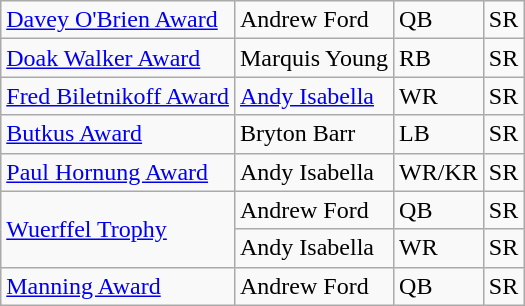<table class="wikitable">
<tr>
<td><a href='#'>Davey O'Brien Award</a></td>
<td>Andrew Ford</td>
<td>QB</td>
<td>SR</td>
</tr>
<tr>
<td><a href='#'>Doak Walker Award</a></td>
<td>Marquis Young</td>
<td>RB</td>
<td>SR</td>
</tr>
<tr>
<td><a href='#'>Fred Biletnikoff Award</a></td>
<td><a href='#'>Andy Isabella</a></td>
<td>WR</td>
<td>SR</td>
</tr>
<tr>
<td><a href='#'>Butkus Award</a></td>
<td>Bryton Barr</td>
<td>LB</td>
<td>SR</td>
</tr>
<tr>
<td><a href='#'>Paul Hornung Award</a></td>
<td>Andy Isabella</td>
<td>WR/KR</td>
<td>SR</td>
</tr>
<tr>
<td rowspan=2><a href='#'>Wuerffel Trophy</a></td>
<td>Andrew Ford</td>
<td>QB</td>
<td>SR</td>
</tr>
<tr>
<td>Andy Isabella</td>
<td>WR</td>
<td>SR</td>
</tr>
<tr>
<td><a href='#'>Manning Award</a></td>
<td>Andrew Ford</td>
<td>QB</td>
<td>SR</td>
</tr>
</table>
